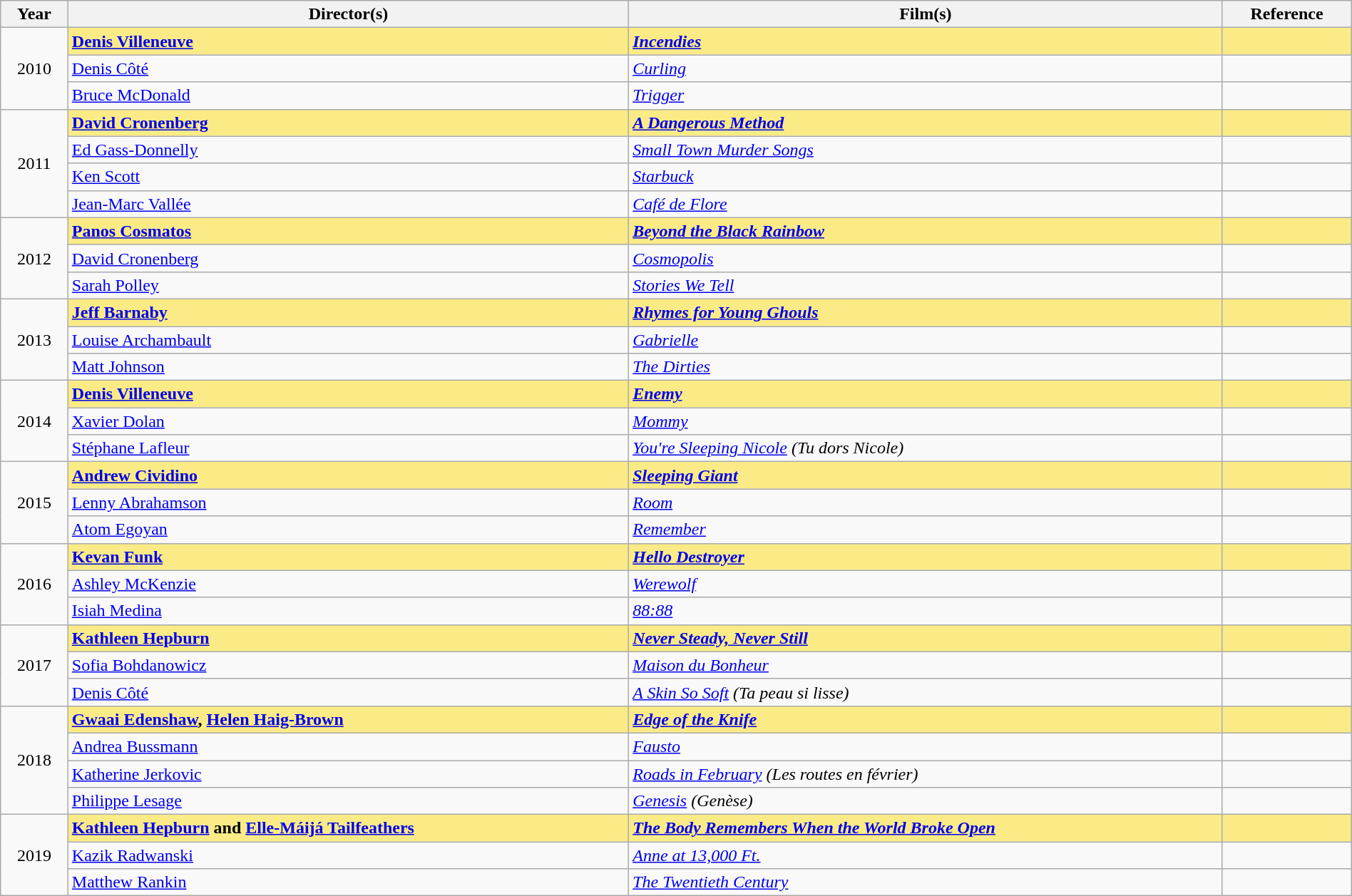<table class="wikitable" width="100%" cellpadding="5">
<tr>
<th>Year</th>
<th>Director(s)</th>
<th>Film(s)</th>
<th>Reference</th>
</tr>
<tr>
<td style="text-align:center;" rowspan=3>2010</td>
<td style="background:#FAEB86;"><strong><a href='#'>Denis Villeneuve</a></strong></td>
<td style="background:#FAEB86;"><strong><em><a href='#'>Incendies</a></em></strong></td>
<td style="background:#FAEB86;"></td>
</tr>
<tr>
<td><a href='#'>Denis Côté</a></td>
<td><em><a href='#'>Curling</a></em></td>
<td></td>
</tr>
<tr>
<td><a href='#'>Bruce McDonald</a></td>
<td><em><a href='#'>Trigger</a></em></td>
<td></td>
</tr>
<tr>
<td style="text-align:center;" rowspan=4>2011</td>
<td style="background:#FAEB86;"><strong><a href='#'>David Cronenberg</a></strong></td>
<td style="background:#FAEB86;"><strong><em><a href='#'>A Dangerous Method</a></em></strong></td>
<td style="background:#FAEB86;"></td>
</tr>
<tr>
<td><a href='#'>Ed Gass-Donnelly</a></td>
<td><em><a href='#'>Small Town Murder Songs</a></em></td>
<td></td>
</tr>
<tr>
<td><a href='#'>Ken Scott</a></td>
<td><em><a href='#'>Starbuck</a></em></td>
<td></td>
</tr>
<tr>
<td><a href='#'>Jean-Marc Vallée</a></td>
<td><em><a href='#'>Café de Flore</a></em></td>
<td></td>
</tr>
<tr>
<td style="text-align:center;" rowspan=3>2012</td>
<td style="background:#FAEB86;"><strong><a href='#'>Panos Cosmatos</a></strong></td>
<td style="background:#FAEB86;"><strong><em><a href='#'>Beyond the Black Rainbow</a></em></strong></td>
<td style="background:#FAEB86;"></td>
</tr>
<tr>
<td><a href='#'>David Cronenberg</a></td>
<td><em><a href='#'>Cosmopolis</a></em></td>
<td></td>
</tr>
<tr>
<td><a href='#'>Sarah Polley</a></td>
<td><em><a href='#'>Stories We Tell</a></em></td>
<td></td>
</tr>
<tr>
<td style="text-align:center;" rowspan=3>2013</td>
<td style="background:#FAEB86;"><strong><a href='#'>Jeff Barnaby</a></strong></td>
<td style="background:#FAEB86;"><strong><em><a href='#'>Rhymes for Young Ghouls</a></em></strong></td>
<td style="background:#FAEB86;"></td>
</tr>
<tr>
<td><a href='#'>Louise Archambault</a></td>
<td><em><a href='#'>Gabrielle</a></em></td>
<td></td>
</tr>
<tr>
<td><a href='#'>Matt Johnson</a></td>
<td><em><a href='#'>The Dirties</a></em></td>
<td></td>
</tr>
<tr>
<td style="text-align:center;" rowspan=3>2014</td>
<td style="background:#FAEB86;"><strong><a href='#'>Denis Villeneuve</a></strong></td>
<td style="background:#FAEB86;"><strong><em><a href='#'>Enemy</a></em></strong></td>
<td style="background:#FAEB86;"></td>
</tr>
<tr>
<td><a href='#'>Xavier Dolan</a></td>
<td><em><a href='#'>Mommy</a></em></td>
<td></td>
</tr>
<tr>
<td><a href='#'>Stéphane Lafleur</a></td>
<td><em><a href='#'>You're Sleeping Nicole</a> (Tu dors Nicole)</em></td>
<td></td>
</tr>
<tr>
<td style="text-align:center;" rowspan=3>2015</td>
<td style="background:#FAEB86;"><strong><a href='#'>Andrew Cividino</a></strong></td>
<td style="background:#FAEB86;"><strong><em><a href='#'>Sleeping Giant</a></em></strong></td>
<td style="background:#FAEB86;"></td>
</tr>
<tr>
<td><a href='#'>Lenny Abrahamson</a></td>
<td><em><a href='#'>Room</a></em></td>
<td></td>
</tr>
<tr>
<td><a href='#'>Atom Egoyan</a></td>
<td><em><a href='#'>Remember</a></em></td>
<td></td>
</tr>
<tr>
<td style="text-align:center;" rowspan=3>2016</td>
<td style="background:#FAEB86;"><strong><a href='#'>Kevan Funk</a></strong></td>
<td style="background:#FAEB86;"><strong><em><a href='#'>Hello Destroyer</a></em></strong></td>
<td style="background:#FAEB86;"></td>
</tr>
<tr>
<td><a href='#'>Ashley McKenzie</a></td>
<td><em><a href='#'>Werewolf</a></em></td>
<td></td>
</tr>
<tr>
<td><a href='#'>Isiah Medina</a></td>
<td><em><a href='#'>88:88</a></em></td>
<td></td>
</tr>
<tr>
<td style="text-align:center;" rowspan=3>2017</td>
<td style="background:#FAEB86;"><strong><a href='#'>Kathleen Hepburn</a></strong></td>
<td style="background:#FAEB86;"><strong><em><a href='#'>Never Steady, Never Still</a></em></strong></td>
<td style="background:#FAEB86;"></td>
</tr>
<tr>
<td><a href='#'>Sofia Bohdanowicz</a></td>
<td><em><a href='#'>Maison du Bonheur</a></em></td>
<td></td>
</tr>
<tr>
<td><a href='#'>Denis Côté</a></td>
<td><em><a href='#'>A Skin So Soft</a> (Ta peau si lisse)</em></td>
<td></td>
</tr>
<tr>
<td style="text-align:center;" rowspan=4>2018</td>
<td style="background:#FAEB86;"><strong><a href='#'>Gwaai Edenshaw</a>, <a href='#'>Helen Haig-Brown</a></strong></td>
<td style="background:#FAEB86;"><strong><em><a href='#'>Edge of the Knife</a></em></strong></td>
<td style="background:#FAEB86;"></td>
</tr>
<tr>
<td><a href='#'>Andrea Bussmann</a></td>
<td><em><a href='#'>Fausto</a></em></td>
<td></td>
</tr>
<tr>
<td><a href='#'>Katherine Jerkovic</a></td>
<td><em><a href='#'>Roads in February</a> (Les routes en février)</em></td>
<td></td>
</tr>
<tr>
<td><a href='#'>Philippe Lesage</a></td>
<td><em><a href='#'>Genesis</a> (Genèse)</em></td>
<td></td>
</tr>
<tr>
<td style="text-align:center;" rowspan=3>2019</td>
<td style="background:#FAEB86;"><strong><a href='#'>Kathleen Hepburn</a> and <a href='#'>Elle-Máijá Tailfeathers</a></strong></td>
<td style="background:#FAEB86;"><strong><em><a href='#'>The Body Remembers When the World Broke Open</a></em></strong></td>
<td style="background:#FAEB86;"></td>
</tr>
<tr>
<td><a href='#'>Kazik Radwanski</a></td>
<td><em><a href='#'>Anne at 13,000 Ft.</a></em></td>
<td></td>
</tr>
<tr>
<td><a href='#'>Matthew Rankin</a></td>
<td><em><a href='#'>The Twentieth Century</a></em></td>
<td></td>
</tr>
</table>
